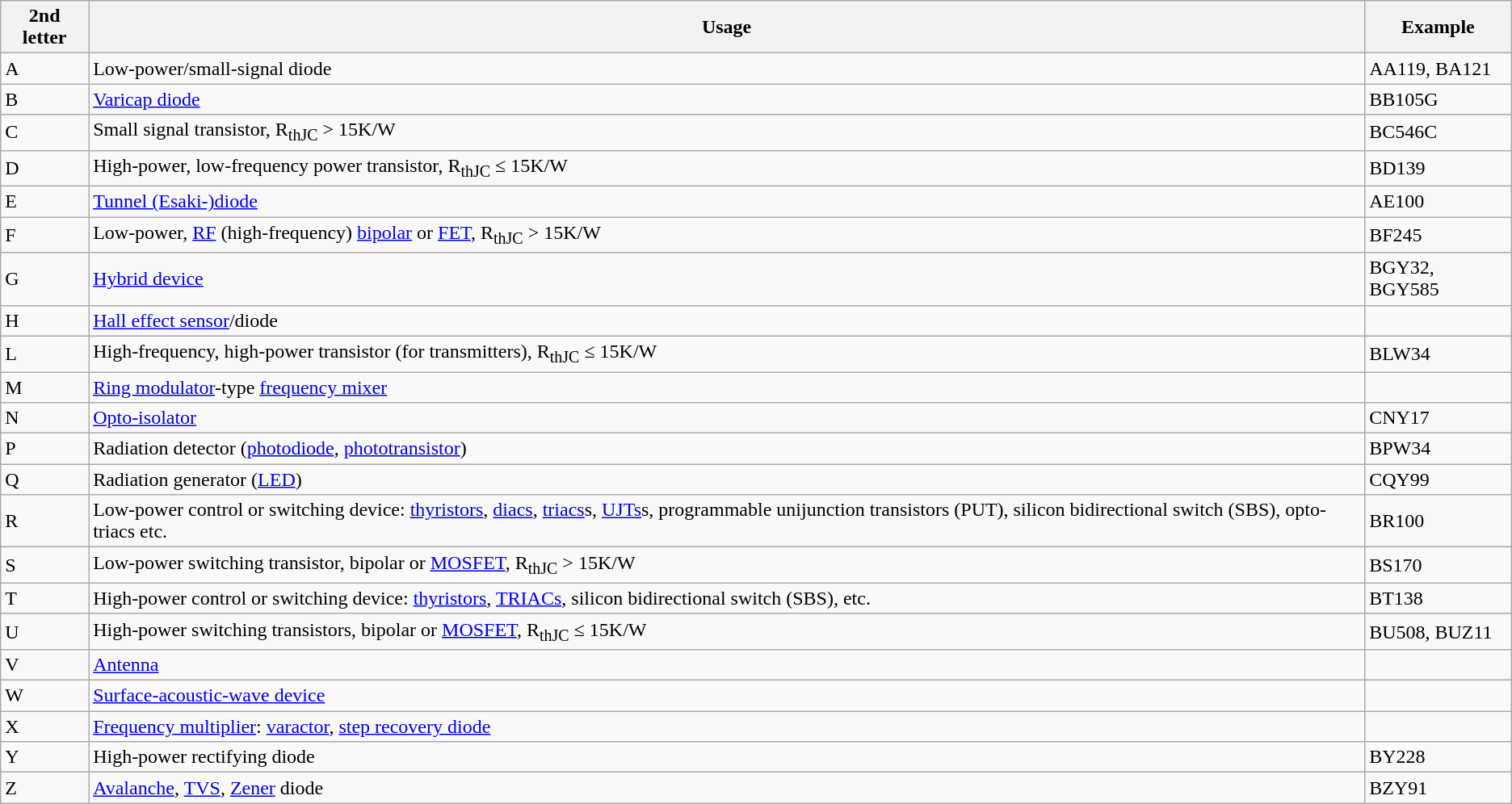<table class="wikitable">
<tr>
<th>2nd letter</th>
<th>Usage</th>
<th>Example</th>
</tr>
<tr>
<td>A</td>
<td>Low-power/small-signal diode</td>
<td>AA119, BA121</td>
</tr>
<tr>
<td>B</td>
<td><a href='#'>Varicap diode</a></td>
<td>BB105G</td>
</tr>
<tr>
<td>C</td>
<td>Small signal transistor, R<sub>thJC</sub> > 15K/W</td>
<td>BC546C</td>
</tr>
<tr>
<td>D</td>
<td>High-power, low-frequency power transistor, R<sub>thJC</sub> ≤ 15K/W</td>
<td>BD139</td>
</tr>
<tr>
<td>E</td>
<td><a href='#'>Tunnel (Esaki-)diode</a></td>
<td>AE100</td>
</tr>
<tr>
<td>F</td>
<td>Low-power, <a href='#'>RF</a> (high-frequency) <a href='#'>bipolar</a> or <a href='#'>FET</a>, R<sub>thJC</sub> > 15K/W</td>
<td>BF245</td>
</tr>
<tr>
<td>G</td>
<td><a href='#'>Hybrid device</a></td>
<td>BGY32, BGY585</td>
</tr>
<tr>
<td>H</td>
<td><a href='#'>Hall effect sensor</a>/diode</td>
<td></td>
</tr>
<tr>
<td>L</td>
<td>High-frequency, high-power transistor (for transmitters), R<sub>thJC</sub> ≤ 15K/W</td>
<td>BLW34</td>
</tr>
<tr>
<td>M</td>
<td><a href='#'>Ring modulator</a>-type <a href='#'>frequency mixer</a></td>
<td></td>
</tr>
<tr>
<td>N</td>
<td><a href='#'>Opto-isolator</a></td>
<td>CNY17</td>
</tr>
<tr>
<td>P</td>
<td>Radiation detector (<a href='#'>photodiode</a>, <a href='#'>phototransistor</a>)</td>
<td>BPW34</td>
</tr>
<tr>
<td>Q</td>
<td>Radiation generator (<a href='#'>LED</a>)</td>
<td>CQY99</td>
</tr>
<tr>
<td>R</td>
<td>Low-power control or switching device: <a href='#'>thyristors</a>, <a href='#'>diacs</a>, <a href='#'>triacs</a>s, <a href='#'>UJTs</a>s, programmable unijunction transistors (PUT), silicon bidirectional switch (SBS), opto-triacs etc.</td>
<td>BR100</td>
</tr>
<tr>
<td>S</td>
<td>Low-power switching transistor, bipolar or <a href='#'>MOSFET</a>, R<sub>thJC</sub> > 15K/W</td>
<td>BS170</td>
</tr>
<tr>
<td>T</td>
<td>High-power control or switching device: <a href='#'>thyristors</a>, <a href='#'>TRIACs</a>, silicon bidirectional switch (SBS), etc.</td>
<td>BT138</td>
</tr>
<tr>
<td>U</td>
<td>High-power switching transistors, bipolar or <a href='#'>MOSFET</a>, R<sub>thJC</sub> ≤ 15K/W</td>
<td>BU508, BUZ11</td>
</tr>
<tr>
<td>V</td>
<td><a href='#'>Antenna</a></td>
<td></td>
</tr>
<tr>
<td>W</td>
<td><a href='#'>Surface-acoustic-wave device</a></td>
<td></td>
</tr>
<tr>
<td>X</td>
<td><a href='#'>Frequency multiplier</a>: <a href='#'>varactor</a>, <a href='#'>step recovery diode</a></td>
<td></td>
</tr>
<tr>
<td>Y</td>
<td>High-power rectifying diode</td>
<td>BY228</td>
</tr>
<tr>
<td>Z</td>
<td><a href='#'>Avalanche</a>, <a href='#'>TVS</a>, <a href='#'>Zener</a> diode</td>
<td>BZY91</td>
</tr>
</table>
